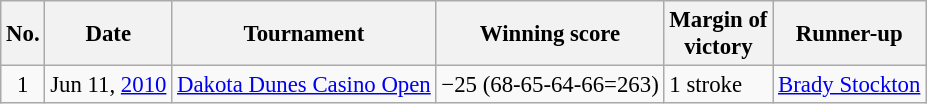<table class="wikitable" style="font-size:95%;">
<tr>
<th>No.</th>
<th>Date</th>
<th>Tournament</th>
<th>Winning score</th>
<th>Margin of<br>victory</th>
<th>Runner-up</th>
</tr>
<tr>
<td align=center>1</td>
<td align=right>Jun 11, <a href='#'>2010</a></td>
<td><a href='#'>Dakota Dunes Casino Open</a></td>
<td>−25 (68-65-64-66=263)</td>
<td>1 stroke</td>
<td> <a href='#'>Brady Stockton</a></td>
</tr>
</table>
